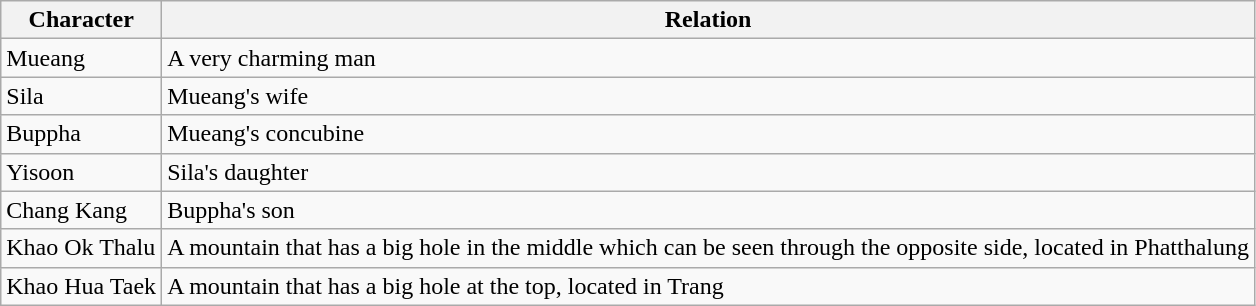<table class="wikitable">
<tr>
<th>Character</th>
<th>Relation</th>
</tr>
<tr>
<td>Mueang</td>
<td>A very charming man</td>
</tr>
<tr>
<td>Sila</td>
<td>Mueang's wife</td>
</tr>
<tr>
<td>Buppha</td>
<td>Mueang's concubine</td>
</tr>
<tr>
<td>Yisoon</td>
<td>Sila's daughter</td>
</tr>
<tr>
<td>Chang Kang</td>
<td>Buppha's son</td>
</tr>
<tr>
<td>Khao Ok Thalu</td>
<td>A mountain that has  a big hole in the middle which can be seen through the opposite side, located in Phatthalung</td>
</tr>
<tr>
<td>Khao Hua Taek</td>
<td>A mountain that has a big hole at the top, located in Trang</td>
</tr>
</table>
